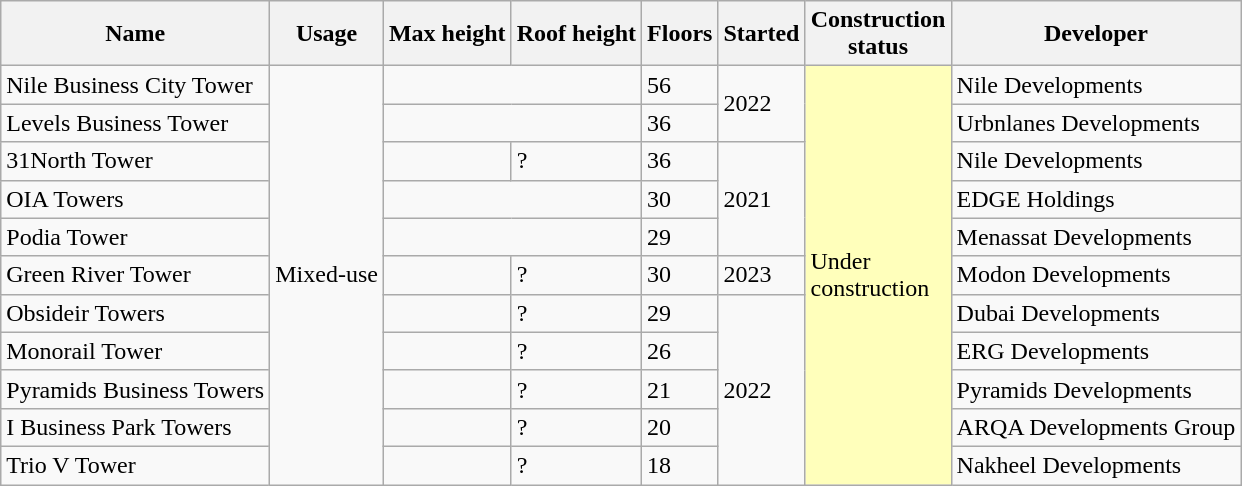<table class="wikitable sortable">
<tr>
<th>Name</th>
<th>Usage</th>
<th>Max height</th>
<th>Roof height</th>
<th>Floors</th>
<th>Started</th>
<th>Construction status</th>
<th>Developer</th>
</tr>
<tr>
<td>Nile Business City Tower</td>
<td rowspan="11">Mixed-use</td>
<td colspan="2"></td>
<td>56</td>
<td rowspan="2">2022</td>
<td rowspan="11" bgcolor="ffffbb" width="90px">Under construction</td>
<td>Nile Developments</td>
</tr>
<tr>
<td>Levels Business Tower</td>
<td colspan="2"></td>
<td>36</td>
<td>Urbnlanes Developments</td>
</tr>
<tr>
<td>31North Tower</td>
<td></td>
<td>?</td>
<td>36</td>
<td rowspan="3">2021</td>
<td>Nile Developments</td>
</tr>
<tr>
<td>OIA Towers</td>
<td colspan="2"></td>
<td>30</td>
<td>EDGE Holdings</td>
</tr>
<tr>
<td>Podia Tower</td>
<td colspan="2"></td>
<td>29</td>
<td>Menassat Developments</td>
</tr>
<tr>
<td>Green River Tower</td>
<td></td>
<td>?</td>
<td>30</td>
<td>2023</td>
<td>Modon Developments</td>
</tr>
<tr>
<td>Obsideir Towers</td>
<td></td>
<td>?</td>
<td>29</td>
<td rowspan="5">2022</td>
<td>Dubai Developments</td>
</tr>
<tr>
<td>Monorail Tower</td>
<td></td>
<td>?</td>
<td>26</td>
<td>ERG Developments</td>
</tr>
<tr>
<td>Pyramids Business Towers</td>
<td></td>
<td>?</td>
<td>21</td>
<td>Pyramids Developments</td>
</tr>
<tr>
<td>I Business Park Towers</td>
<td></td>
<td>?</td>
<td>20</td>
<td>ARQA Developments Group</td>
</tr>
<tr>
<td>Trio V Tower</td>
<td></td>
<td>?</td>
<td>18</td>
<td>Nakheel Developments</td>
</tr>
</table>
